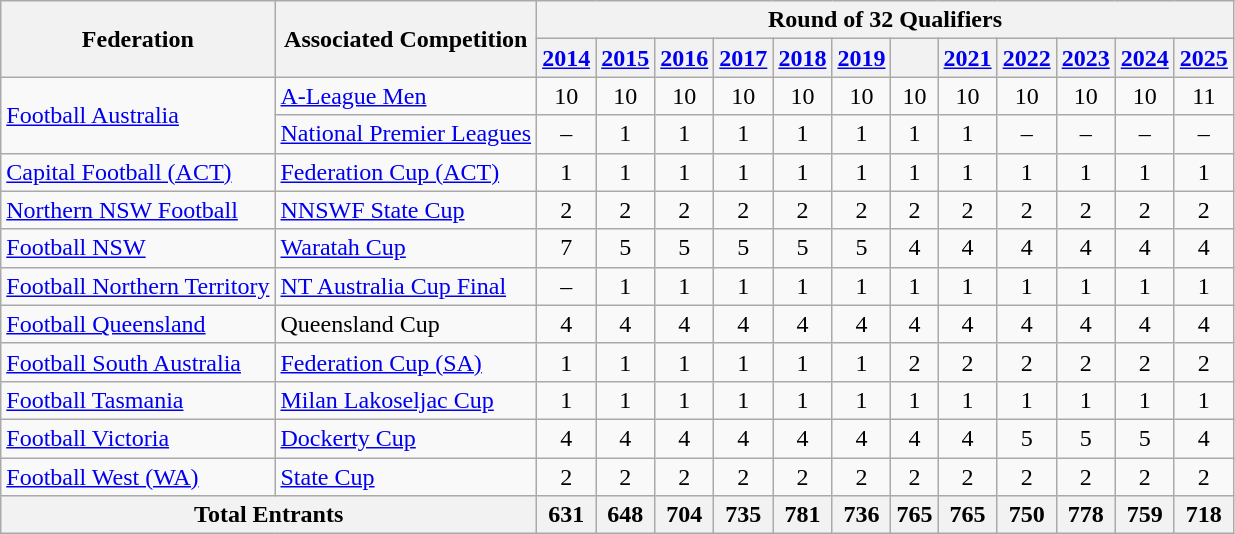<table class="wikitable" align="center">
<tr>
<th rowspan="2">Federation</th>
<th rowspan="2">Associated Competition</th>
<th colspan="12">Round of 32 Qualifiers</th>
</tr>
<tr>
<th><a href='#'>2014</a></th>
<th><a href='#'>2015</a></th>
<th><a href='#'>2016</a></th>
<th><a href='#'>2017</a></th>
<th><a href='#'>2018</a></th>
<th><a href='#'>2019</a></th>
<th></th>
<th><a href='#'>2021</a></th>
<th><a href='#'>2022</a></th>
<th><a href='#'>2023</a></th>
<th><a href='#'>2024</a></th>
<th><a href='#'>2025</a></th>
</tr>
<tr>
<td rowspan="2"><a href='#'>Football Australia</a></td>
<td><a href='#'>A-League Men</a></td>
<td align="center">10</td>
<td align="center">10</td>
<td align="center">10</td>
<td align="center">10</td>
<td align="center">10</td>
<td align="center">10</td>
<td align="center">10</td>
<td align="center">10</td>
<td align="center">10</td>
<td align="center">10</td>
<td align="center">10</td>
<td align="center">11</td>
</tr>
<tr>
<td><a href='#'>National Premier Leagues</a></td>
<td align="center">–</td>
<td align="center">1</td>
<td align="center">1</td>
<td align="center">1</td>
<td align="center">1</td>
<td align="center">1</td>
<td align="center">1</td>
<td align="center">1</td>
<td align="center">–</td>
<td align="center">–</td>
<td align="center">–</td>
<td align="center">–</td>
</tr>
<tr>
<td><a href='#'>Capital Football (ACT)</a></td>
<td><a href='#'>Federation Cup (ACT)</a></td>
<td align="center">1</td>
<td align="center">1</td>
<td align="center">1</td>
<td align="center">1</td>
<td align="center">1</td>
<td align="center">1</td>
<td align="center">1</td>
<td align="center">1</td>
<td align="center">1</td>
<td align="center">1</td>
<td align="center">1</td>
<td align="center">1</td>
</tr>
<tr>
<td><a href='#'>Northern NSW Football</a></td>
<td><a href='#'>NNSWF State Cup</a></td>
<td align="center">2</td>
<td align="center">2</td>
<td align="center">2</td>
<td align="center">2</td>
<td align="center">2</td>
<td align="center">2</td>
<td align="center">2</td>
<td align="center">2</td>
<td align="center">2</td>
<td align="center">2</td>
<td align="center">2</td>
<td align="center">2</td>
</tr>
<tr>
<td><a href='#'>Football NSW</a></td>
<td><a href='#'>Waratah Cup</a></td>
<td align="center">7</td>
<td align="center">5</td>
<td align="center">5</td>
<td align="center">5</td>
<td align="center">5</td>
<td align="center">5</td>
<td align="center">4</td>
<td align="center">4</td>
<td align="center">4</td>
<td align="center">4</td>
<td align="center">4</td>
<td align="center">4</td>
</tr>
<tr>
<td><a href='#'>Football Northern Territory</a></td>
<td><a href='#'>NT Australia Cup Final</a></td>
<td align="center">–</td>
<td align="center">1</td>
<td align="center">1</td>
<td align="center">1</td>
<td align="center">1</td>
<td align="center">1</td>
<td align="center">1</td>
<td align="center">1</td>
<td align="center">1</td>
<td align="center">1</td>
<td align="center">1</td>
<td align="center">1</td>
</tr>
<tr>
<td><a href='#'>Football Queensland</a></td>
<td>Queensland Cup</td>
<td align="center">4</td>
<td align="center">4</td>
<td align="center">4</td>
<td align="center">4</td>
<td align="center">4</td>
<td align="center">4</td>
<td align="center">4</td>
<td align="center">4</td>
<td align="center">4</td>
<td align="center">4</td>
<td align="center">4</td>
<td align="center">4</td>
</tr>
<tr>
<td><a href='#'>Football South Australia</a></td>
<td><a href='#'>Federation Cup (SA)</a></td>
<td align="center">1</td>
<td align="center">1</td>
<td align="center">1</td>
<td align="center">1</td>
<td align="center">1</td>
<td align="center">1</td>
<td align="center">2</td>
<td align="center">2</td>
<td align="center">2</td>
<td align="center">2</td>
<td align="center">2</td>
<td align="center">2</td>
</tr>
<tr>
<td><a href='#'>Football Tasmania</a></td>
<td><a href='#'>Milan Lakoseljac Cup</a></td>
<td align="center">1</td>
<td align="center">1</td>
<td align="center">1</td>
<td align="center">1</td>
<td align="center">1</td>
<td align="center">1</td>
<td align="center">1</td>
<td align="center">1</td>
<td align="center">1</td>
<td align="center">1</td>
<td align="center">1</td>
<td align="center">1</td>
</tr>
<tr>
<td><a href='#'>Football Victoria</a></td>
<td><a href='#'>Dockerty Cup</a></td>
<td align="center">4</td>
<td align="center">4</td>
<td align="center">4</td>
<td align="center">4</td>
<td align="center">4</td>
<td align="center">4</td>
<td align="center">4</td>
<td align="center">4</td>
<td align="center">5</td>
<td align="center">5</td>
<td align="center">5</td>
<td align="center">4</td>
</tr>
<tr>
<td><a href='#'>Football West (WA)</a></td>
<td><a href='#'>State Cup</a></td>
<td align="center">2</td>
<td align="center">2</td>
<td align="center">2</td>
<td align="center">2</td>
<td align="center">2</td>
<td align="center">2</td>
<td align="center">2</td>
<td align="center">2</td>
<td align="center">2</td>
<td align="center">2</td>
<td align="center">2</td>
<td align="center">2</td>
</tr>
<tr>
<th colspan="2">Total Entrants</th>
<th>631</th>
<th>648</th>
<th>704</th>
<th>735</th>
<th>781</th>
<th>736</th>
<th>765</th>
<th>765</th>
<th>750</th>
<th>778</th>
<th>759</th>
<th>718</th>
</tr>
</table>
